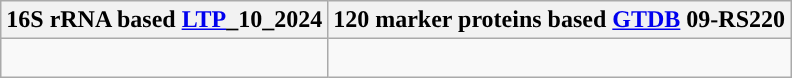<table class="wikitable">
<tr>
<th colspan=1>16S rRNA based <a href='#'>LTP</a>_10_2024</th>
<th colspan=1>120 marker proteins based <a href='#'>GTDB</a> 09-RS220</th>
</tr>
<tr>
<td style="vertical-align:top"><br></td>
<td><br></td>
</tr>
</table>
